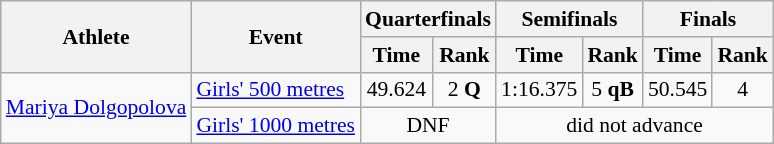<table class="wikitable" style="font-size:90%;">
<tr>
<th rowspan=2>Athlete</th>
<th rowspan=2>Event</th>
<th colspan=2>Quarterfinals</th>
<th colspan=2>Semifinals</th>
<th colspan=2>Finals</th>
</tr>
<tr>
<th>Time</th>
<th>Rank</th>
<th>Time</th>
<th>Rank</th>
<th>Time</th>
<th>Rank</th>
</tr>
<tr>
<td rowspan=2><a href='#'>Mariya Dolgopolova</a></td>
<td><a href='#'>Girls' 500 metres</a></td>
<td align=center>49.624</td>
<td align=center>2 <strong>Q</strong></td>
<td align=center>1:16.375</td>
<td align=center>5 <strong>qB</strong></td>
<td align=center>50.545</td>
<td align=center>4</td>
</tr>
<tr>
<td><a href='#'>Girls' 1000 metres</a></td>
<td align=center colspan=2>DNF</td>
<td align=center colspan=4>did not advance</td>
</tr>
</table>
